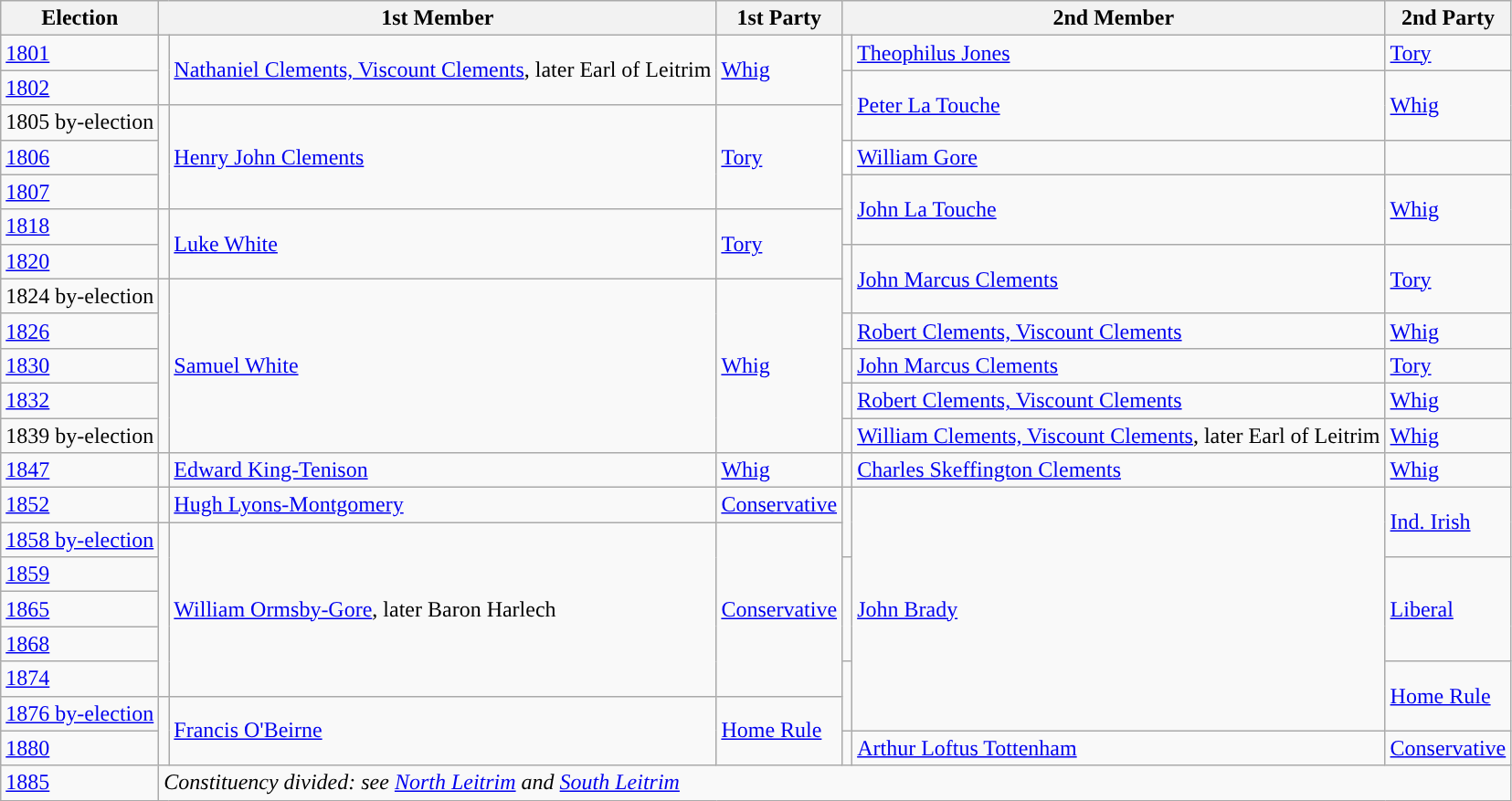<table class="wikitable">
<tr>
<th>Election</th>
<th colspan="2">1st Member</th>
<th>1st Party</th>
<th colspan="2">2nd Member</th>
<th>2nd Party</th>
</tr>
<tr>
<td><a href='#'>1801</a></td>
<td rowspan="2" style="color:inherit;background-color: "></td>
<td rowspan="2"><a href='#'>Nathaniel Clements, Viscount Clements</a>, later Earl of Leitrim      </td>
<td rowspan="2"><a href='#'>Whig</a></td>
<td style="color:inherit;background-color: "></td>
<td><a href='#'>Theophilus Jones</a>     </td>
<td><a href='#'>Tory</a></td>
</tr>
<tr>
<td><a href='#'>1802</a></td>
<td rowspan="2" style="color:inherit;background-color: "></td>
<td rowspan="2"><a href='#'>Peter La Touche</a>       </td>
<td rowspan="2"><a href='#'>Whig</a></td>
</tr>
<tr>
<td>1805 by-election</td>
<td rowspan="3" style="color:inherit;background-color: "></td>
<td rowspan="3"><a href='#'>Henry John Clements</a>      </td>
<td rowspan="3"><a href='#'>Tory</a></td>
</tr>
<tr>
<td><a href='#'>1806</a></td>
<td style="color:inherit;background-color: white"></td>
<td><a href='#'>William Gore</a>     </td>
<td></td>
</tr>
<tr>
<td><a href='#'>1807</a></td>
<td rowspan="2" style="color:inherit;background-color: "></td>
<td rowspan="2"><a href='#'>John La Touche</a>     </td>
<td rowspan="2"><a href='#'>Whig</a></td>
</tr>
<tr>
<td><a href='#'>1818</a></td>
<td rowspan="2" style="color:inherit;background-color: "></td>
<td rowspan="2"><a href='#'>Luke White</a>     </td>
<td rowspan="2"><a href='#'>Tory</a></td>
</tr>
<tr>
<td><a href='#'>1820</a></td>
<td rowspan="2" style="color:inherit;background-color: "></td>
<td rowspan="2"><a href='#'>John Marcus Clements</a>      </td>
<td rowspan="2"><a href='#'>Tory</a></td>
</tr>
<tr>
<td>1824 by-election</td>
<td rowspan="5" style="color:inherit;background-color: "></td>
<td rowspan="5"><a href='#'>Samuel White</a>      </td>
<td rowspan="5"><a href='#'>Whig</a></td>
</tr>
<tr>
<td><a href='#'>1826</a></td>
<td style="color:inherit;background-color: "></td>
<td><a href='#'>Robert Clements, Viscount Clements</a>     </td>
<td><a href='#'>Whig</a></td>
</tr>
<tr>
<td><a href='#'>1830</a></td>
<td style="color:inherit;background-color: "></td>
<td><a href='#'>John Marcus Clements</a>     </td>
<td><a href='#'>Tory</a></td>
</tr>
<tr>
<td><a href='#'>1832</a></td>
<td style="color:inherit;background-color: "></td>
<td><a href='#'>Robert Clements, Viscount Clements</a>     </td>
<td><a href='#'>Whig</a></td>
</tr>
<tr>
<td>1839 by-election</td>
<td style="color:inherit;background-color: "></td>
<td><a href='#'>William Clements, Viscount Clements</a>, later Earl of Leitrim     </td>
<td><a href='#'>Whig</a></td>
</tr>
<tr>
<td><a href='#'>1847</a></td>
<td style="color:inherit;background-color: "></td>
<td><a href='#'>Edward King-Tenison</a>     </td>
<td><a href='#'>Whig</a></td>
<td style="color:inherit;background-color: "></td>
<td><a href='#'>Charles Skeffington Clements</a>     </td>
<td><a href='#'>Whig</a></td>
</tr>
<tr>
<td><a href='#'>1852</a></td>
<td style="color:inherit;background-color: "></td>
<td><a href='#'>Hugh Lyons-Montgomery</a>     </td>
<td><a href='#'>Conservative</a></td>
<td rowspan="2" style="color:inherit;background-color: "></td>
<td rowspan="7"><a href='#'>John Brady</a>      </td>
<td rowspan="2"><a href='#'>Ind. Irish</a></td>
</tr>
<tr>
<td><a href='#'>1858 by-election</a></td>
<td rowspan="5" style="color:inherit;background-color: "></td>
<td rowspan="5"><a href='#'>William Ormsby-Gore</a>, later Baron Harlech     </td>
<td rowspan="5"><a href='#'>Conservative</a></td>
</tr>
<tr>
<td><a href='#'>1859</a></td>
<td rowspan="3" style="color:inherit;background-color: "></td>
<td rowspan="3"><a href='#'>Liberal</a></td>
</tr>
<tr>
<td><a href='#'>1865</a></td>
</tr>
<tr>
<td><a href='#'>1868</a></td>
</tr>
<tr>
<td><a href='#'>1874</a></td>
<td rowspan="2" style="color:inherit;background-color: "></td>
<td rowspan="2"><a href='#'>Home Rule</a></td>
</tr>
<tr>
<td><a href='#'>1876 by-election</a></td>
<td rowspan="2" style="color:inherit;background-color: "></td>
<td rowspan="2"><a href='#'>Francis O'Beirne</a>    </td>
<td rowspan="2"><a href='#'>Home Rule</a></td>
</tr>
<tr>
<td><a href='#'>1880</a></td>
<td style="color:inherit;background-color: "></td>
<td><a href='#'>Arthur Loftus Tottenham</a>     </td>
<td><a href='#'>Conservative</a></td>
</tr>
<tr>
<td><a href='#'>1885</a></td>
<td colspan="6"><em>Constituency divided: see <a href='#'>North Leitrim</a> and <a href='#'>South Leitrim</a></em></td>
</tr>
</table>
